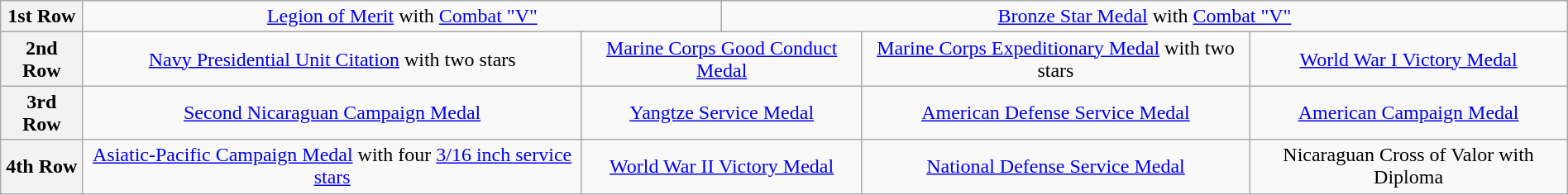<table class="wikitable" style="margin:1em auto; text-align:center;">
<tr>
<th>1st Row</th>
<td colspan="7"><a href='#'>Legion of Merit</a> with <a href='#'>Combat "V"</a></td>
<td colspan="8"><a href='#'>Bronze Star Medal</a> with <a href='#'>Combat "V"</a></td>
</tr>
<tr>
<th>2nd Row</th>
<td colspan="4"><a href='#'>Navy Presidential Unit Citation</a> with two stars</td>
<td colspan="4"><a href='#'>Marine Corps Good Conduct Medal</a></td>
<td colspan="4"><a href='#'>Marine Corps Expeditionary Medal</a> with two stars</td>
<td colspan="4"><a href='#'>World War I Victory Medal</a></td>
</tr>
<tr>
<th>3rd Row</th>
<td colspan="4"><a href='#'>Second Nicaraguan Campaign Medal</a></td>
<td colspan="4"><a href='#'>Yangtze Service Medal</a></td>
<td colspan="4"><a href='#'>American Defense Service Medal</a></td>
<td colspan="4"><a href='#'>American Campaign Medal</a></td>
</tr>
<tr>
<th>4th Row</th>
<td colspan="4"><a href='#'>Asiatic-Pacific Campaign Medal</a> with four <a href='#'>3/16 inch service stars</a></td>
<td colspan="4"><a href='#'>World War II Victory Medal</a></td>
<td colspan="4"><a href='#'>National Defense Service Medal</a></td>
<td colspan="4">Nicaraguan Cross of Valor with Diploma</td>
</tr>
</table>
